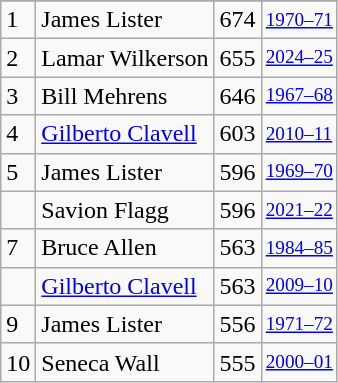<table class="wikitable">
<tr>
</tr>
<tr>
<td>1</td>
<td>James Lister</td>
<td>674</td>
<td style="font-size:80%;"><a href='#'>1970–71</a></td>
</tr>
<tr>
<td>2</td>
<td>Lamar Wilkerson</td>
<td>655</td>
<td style="font-size:80%;"><a href='#'>2024–25</a></td>
</tr>
<tr>
<td>3</td>
<td>Bill Mehrens</td>
<td>646</td>
<td style="font-size:80%;"><a href='#'>1967–68</a></td>
</tr>
<tr>
<td>4</td>
<td><a href='#'>Gilberto Clavell</a></td>
<td>603</td>
<td style="font-size:80%;"><a href='#'>2010–11</a></td>
</tr>
<tr>
<td>5</td>
<td>James Lister</td>
<td>596</td>
<td style="font-size:80%;"><a href='#'>1969–70</a></td>
</tr>
<tr>
<td></td>
<td>Savion Flagg</td>
<td>596</td>
<td style="font-size:80%;"><a href='#'>2021–22</a></td>
</tr>
<tr>
<td>7</td>
<td>Bruce Allen</td>
<td>563</td>
<td style="font-size:80%;"><a href='#'>1984–85</a></td>
</tr>
<tr>
<td></td>
<td><a href='#'>Gilberto Clavell</a></td>
<td>563</td>
<td style="font-size:80%;"><a href='#'>2009–10</a></td>
</tr>
<tr>
<td>9</td>
<td>James Lister</td>
<td>556</td>
<td style="font-size:80%;"><a href='#'>1971–72</a></td>
</tr>
<tr>
<td>10</td>
<td>Seneca Wall</td>
<td>555</td>
<td style="font-size:80%;"><a href='#'>2000–01</a></td>
</tr>
</table>
